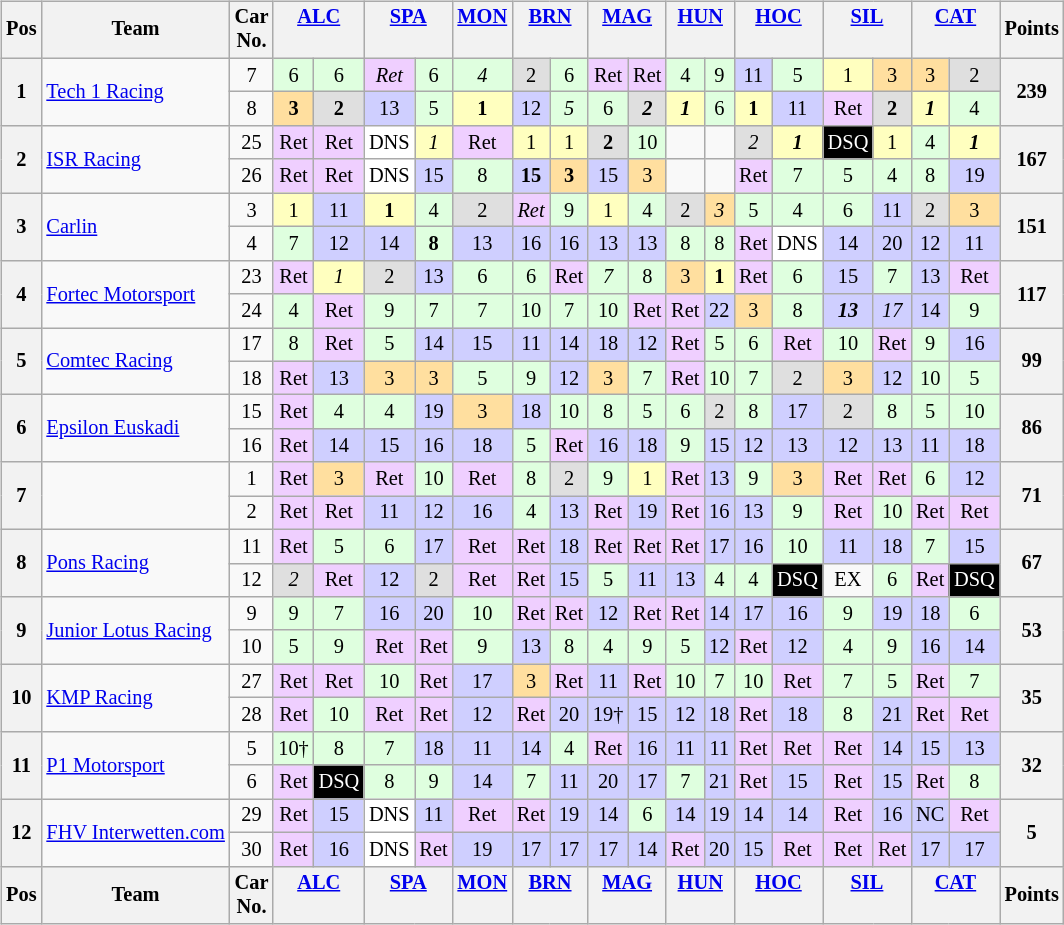<table>
<tr>
<td><br><table class="wikitable" style="font-size: 85%; text-align: center">
<tr valign="top">
<th valign="middle">Pos</th>
<th valign="middle">Team</th>
<th valign="middle">Car<br>No.</th>
<th colspan=2><a href='#'>ALC</a><br></th>
<th colspan=2><a href='#'>SPA</a><br></th>
<th><a href='#'>MON</a><br></th>
<th colspan=2><a href='#'>BRN</a><br></th>
<th colspan=2><a href='#'>MAG</a><br></th>
<th colspan=2><a href='#'>HUN</a><br></th>
<th colspan=2><a href='#'>HOC</a><br></th>
<th colspan=2><a href='#'>SIL</a><br></th>
<th colspan=2><a href='#'>CAT</a><br></th>
<th valign="middle">Points</th>
</tr>
<tr>
<th rowspan="2">1</th>
<td align="left" rowspan="2"> <a href='#'>Tech 1 Racing</a></td>
<td>7</td>
<td style="background:#DFFFDF;">6</td>
<td style="background:#DFFFDF;">6</td>
<td style="background:#EFCFFF;"><em>Ret</em></td>
<td style="background:#DFFFDF;">6</td>
<td style="background:#DFFFDF;"><em>4</em></td>
<td style="background:#DFDFDF;">2</td>
<td style="background:#DFFFDF;">6</td>
<td style="background:#EFCFFF;">Ret</td>
<td style="background:#EFCFFF;">Ret</td>
<td style="background:#DFFFDF;">4</td>
<td style="background:#DFFFDF;">9</td>
<td style="background:#CFCFFF;">11</td>
<td style="background:#DFFFDF;">5</td>
<td style="background:#FFFFBF;">1</td>
<td style="background:#FFDF9F;">3</td>
<td style="background:#FFDF9F;">3</td>
<td style="background:#DFDFDF;">2</td>
<th rowspan=2><strong>239</strong></th>
</tr>
<tr>
<td>8</td>
<td style="background:#FFDF9F;"><strong>3</strong></td>
<td style="background:#DFDFDF;"><strong>2</strong></td>
<td style="background:#CFCFFF;">13</td>
<td style="background:#DFFFDF;">5</td>
<td style="background:#FFFFBF;"><strong>1</strong></td>
<td style="background:#CFCFFF;">12</td>
<td style="background:#DFFFDF;"><em>5</em></td>
<td style="background:#DFFFDF;">6</td>
<td style="background:#DFDFDF;"><strong><em>2</em></strong></td>
<td style="background:#FFFFBF;"><strong><em>1</em></strong></td>
<td style="background:#DFFFDF;">6</td>
<td style="background:#FFFFBF;"><strong>1</strong></td>
<td style="background:#CFCFFF;">11</td>
<td style="background:#EFCFFF;">Ret</td>
<td style="background:#DFDFDF;"><strong>2</strong></td>
<td style="background:#FFFFBF;"><strong><em>1</em></strong></td>
<td style="background:#DFFFDF;">4</td>
</tr>
<tr>
<th rowspan="2">2</th>
<td align="left" rowspan="2"> <a href='#'>ISR Racing</a></td>
<td>25</td>
<td style="background:#EFCFFF;">Ret</td>
<td style="background:#EFCFFF;">Ret</td>
<td style="background:#FFFFFF;">DNS</td>
<td style="background:#FFFFBF;"><em>1</em></td>
<td style="background:#EFCFFF;">Ret</td>
<td style="background:#FFFFBF;">1</td>
<td style="background:#FFFFBF;">1</td>
<td style="background:#DFDFDF;"><strong>2</strong></td>
<td style="background:#DFFFDF;">10</td>
<td></td>
<td></td>
<td style="background:#DFDFDF;"><em>2</em></td>
<td style="background:#FFFFBF;"><strong><em>1</em></strong></td>
<td style="background:black; color:white;">DSQ</td>
<td style="background:#FFFFBF;">1</td>
<td style="background:#DFFFDF;">4</td>
<td style="background:#FFFFBF;"><strong><em>1</em></strong></td>
<th rowspan=2><strong>167</strong></th>
</tr>
<tr>
<td>26</td>
<td style="background:#EFCFFF;">Ret</td>
<td style="background:#EFCFFF;">Ret</td>
<td style="background:#FFFFFF;">DNS</td>
<td style="background:#CFCFFF;">15</td>
<td style="background:#DFFFDF;">8</td>
<td style="background:#CFCFFF;"><strong>15</strong></td>
<td style="background:#FFDF9F;"><strong>3</strong></td>
<td style="background:#CFCFFF;">15</td>
<td style="background:#FFDF9F;">3</td>
<td></td>
<td></td>
<td style="background:#EFCFFF;">Ret</td>
<td style="background:#DFFFDF;">7</td>
<td style="background:#DFFFDF;">5</td>
<td style="background:#DFFFDF;">4</td>
<td style="background:#DFFFDF;">8</td>
<td style="background:#CFCFFF;">19</td>
</tr>
<tr>
<th rowspan="2">3</th>
<td align="left" rowspan="2"> <a href='#'>Carlin</a></td>
<td>3</td>
<td style="background:#FFFFBF;">1</td>
<td style="background:#CFCFFF;">11</td>
<td style="background:#FFFFBF;"><strong>1</strong></td>
<td style="background:#DFFFDF;">4</td>
<td style="background:#DFDFDF;">2</td>
<td style="background:#EFCFFF;"><em>Ret</em></td>
<td style="background:#DFFFDF;">9</td>
<td style="background:#FFFFBF;">1</td>
<td style="background:#DFFFDF;">4</td>
<td style="background:#DFDFDF;">2</td>
<td style="background:#FFDF9F;"><em>3</em></td>
<td style="background:#DFFFDF;">5</td>
<td style="background:#DFFFDF;">4</td>
<td style="background:#DFFFDF;">6</td>
<td style="background:#CFCFFF;">11</td>
<td style="background:#DFDFDF;">2</td>
<td style="background:#FFDF9F;">3</td>
<th rowspan=2><strong>151</strong></th>
</tr>
<tr>
<td>4</td>
<td style="background:#DFFFDF;">7</td>
<td style="background:#CFCFFF;">12</td>
<td style="background:#CFCFFF;">14</td>
<td style="background:#DFFFDF;"><strong>8</strong></td>
<td style="background:#CFCFFF;">13</td>
<td style="background:#CFCFFF;">16</td>
<td style="background:#CFCFFF;">16</td>
<td style="background:#CFCFFF;">13</td>
<td style="background:#CFCFFF;">13</td>
<td style="background:#DFFFDF;">8</td>
<td style="background:#DFFFDF;">8</td>
<td style="background:#EFCFFF;">Ret</td>
<td style="background:#FFFFFF;">DNS</td>
<td style="background:#CFCFFF;">14</td>
<td style="background:#CFCFFF;">20</td>
<td style="background:#CFCFFF;">12</td>
<td style="background:#CFCFFF;">11</td>
</tr>
<tr>
<th rowspan="2">4</th>
<td align="left" rowspan="2"> <a href='#'>Fortec Motorsport</a></td>
<td>23</td>
<td style="background:#EFCFFF;">Ret</td>
<td style="background:#FFFFBF;"><em>1</em></td>
<td style="background:#DFDFDF;">2</td>
<td style="background:#CFCFFF;">13</td>
<td style="background:#DFFFDF;">6</td>
<td style="background:#DFFFDF;">6</td>
<td style="background:#EFCFFF;">Ret</td>
<td style="background:#DFFFDF;"><em>7</em></td>
<td style="background:#DFFFDF;">8</td>
<td style="background:#FFDF9F;">3</td>
<td style="background:#FFFFBF;"><strong>1</strong></td>
<td style="background:#EFCFFF;">Ret</td>
<td style="background:#DFFFDF;">6</td>
<td style="background:#CFCFFF;">15</td>
<td style="background:#DFFFDF;">7</td>
<td style="background:#CFCFFF;">13</td>
<td style="background:#EFCFFF;">Ret</td>
<th rowspan=2><strong>117</strong></th>
</tr>
<tr>
<td>24</td>
<td style="background:#DFFFDF;">4</td>
<td style="background:#EFCFFF;">Ret</td>
<td style="background:#DFFFDF;">9</td>
<td style="background:#DFFFDF;">7</td>
<td style="background:#DFFFDF;">7</td>
<td style="background:#DFFFDF;">10</td>
<td style="background:#DFFFDF;">7</td>
<td style="background:#DFFFDF;">10</td>
<td style="background:#EFCFFF;">Ret</td>
<td style="background:#EFCFFF;">Ret</td>
<td style="background:#CFCFFF;">22</td>
<td style="background:#FFDF9F;">3</td>
<td style="background:#DFFFDF;">8</td>
<td style="background:#CFCFFF;"><strong><em>13</em></strong></td>
<td style="background:#CFCFFF;"><em>17</em></td>
<td style="background:#CFCFFF;">14</td>
<td style="background:#DFFFDF;">9</td>
</tr>
<tr>
<th rowspan="2">5</th>
<td align="left" rowspan="2"> <a href='#'>Comtec Racing</a></td>
<td>17</td>
<td style="background:#DFFFDF;">8</td>
<td style="background:#EFCFFF;">Ret</td>
<td style="background:#DFFFDF;">5</td>
<td style="background:#CFCFFF;">14</td>
<td style="background:#CFCFFF;">15</td>
<td style="background:#CFCFFF;">11</td>
<td style="background:#CFCFFF;">14</td>
<td style="background:#CFCFFF;">18</td>
<td style="background:#CFCFFF;">12</td>
<td style="background:#EFCFFF;">Ret</td>
<td style="background:#DFFFDF;">5</td>
<td style="background:#DFFFDF;">6</td>
<td style="background:#EFCFFF;">Ret</td>
<td style="background:#DFFFDF;">10</td>
<td style="background:#EFCFFF;">Ret</td>
<td style="background:#DFFFDF;">9</td>
<td style="background:#CFCFFF;">16</td>
<th rowspan=2><strong>99</strong></th>
</tr>
<tr>
<td>18</td>
<td style="background:#EFCFFF;">Ret</td>
<td style="background:#CFCFFF;">13</td>
<td style="background:#FFDF9F;">3</td>
<td style="background:#FFDF9F;">3</td>
<td style="background:#DFFFDF;">5</td>
<td style="background:#DFFFDF;">9</td>
<td style="background:#CFCFFF;">12</td>
<td style="background:#FFDF9F;">3</td>
<td style="background:#DFFFDF;">7</td>
<td style="background:#EFCFFF;">Ret</td>
<td style="background:#DFFFDF;">10</td>
<td style="background:#DFFFDF;">7</td>
<td style="background:#DFDFDF;">2</td>
<td style="background:#FFDF9F;">3</td>
<td style="background:#CFCFFF;">12</td>
<td style="background:#DFFFDF;">10</td>
<td style="background:#DFFFDF;">5</td>
</tr>
<tr>
<th rowspan="2">6</th>
<td align="left" rowspan="2"> <a href='#'>Epsilon Euskadi</a></td>
<td>15</td>
<td style="background:#EFCFFF;">Ret</td>
<td style="background:#DFFFDF;">4</td>
<td style="background:#DFFFDF;">4</td>
<td style="background:#CFCFFF;">19</td>
<td style="background:#FFDF9F;">3</td>
<td style="background:#CFCFFF;">18</td>
<td style="background:#DFFFDF;">10</td>
<td style="background:#DFFFDF;">8</td>
<td style="background:#DFFFDF;">5</td>
<td style="background:#DFFFDF;">6</td>
<td style="background:#DFDFDF;">2</td>
<td style="background:#DFFFDF;">8</td>
<td style="background:#CFCFFF;">17</td>
<td style="background:#DFDFDF;">2</td>
<td style="background:#DFFFDF;">8</td>
<td style="background:#DFFFDF;">5</td>
<td style="background:#DFFFDF;">10</td>
<th rowspan=2><strong>86</strong></th>
</tr>
<tr>
<td>16</td>
<td style="background:#EFCFFF;">Ret</td>
<td style="background:#CFCFFF;">14</td>
<td style="background:#CFCFFF;">15</td>
<td style="background:#CFCFFF;">16</td>
<td style="background:#CFCFFF;">18</td>
<td style="background:#DFFFDF;">5</td>
<td style="background:#EFCFFF;">Ret</td>
<td style="background:#CFCFFF;">16</td>
<td style="background:#CFCFFF;">18</td>
<td style="background:#DFFFDF;">9</td>
<td style="background:#CFCFFF;">15</td>
<td style="background:#CFCFFF;">12</td>
<td style="background:#CFCFFF;">13</td>
<td style="background:#CFCFFF;">12</td>
<td style="background:#CFCFFF;">13</td>
<td style="background:#CFCFFF;">11</td>
<td style="background:#CFCFFF;">18</td>
</tr>
<tr>
<th rowspan="2">7</th>
<td align="left" rowspan="2"></td>
<td>1</td>
<td style="background:#EFCFFF;">Ret</td>
<td style="background:#FFDF9F;">3</td>
<td style="background:#EFCFFF;">Ret</td>
<td style="background:#DFFFDF;">10</td>
<td style="background:#EFCFFF;">Ret</td>
<td style="background:#DFFFDF;">8</td>
<td style="background:#DFDFDF;">2</td>
<td style="background:#DFFFDF;">9</td>
<td style="background:#FFFFBF;">1</td>
<td style="background:#EFCFFF;">Ret</td>
<td style="background:#CFCFFF;">13</td>
<td style="background:#DFFFDF;">9</td>
<td style="background:#FFDF9F;">3</td>
<td style="background:#EFCFFF;">Ret</td>
<td style="background:#EFCFFF;">Ret</td>
<td style="background:#DFFFDF;">6</td>
<td style="background:#CFCFFF;">12</td>
<th rowspan=2><strong>71</strong></th>
</tr>
<tr>
<td>2</td>
<td style="background:#EFCFFF;">Ret</td>
<td style="background:#EFCFFF;">Ret</td>
<td style="background:#CFCFFF;">11</td>
<td style="background:#CFCFFF;">12</td>
<td style="background:#CFCFFF;">16</td>
<td style="background:#DFFFDF;">4</td>
<td style="background:#CFCFFF;">13</td>
<td style="background:#EFCFFF;">Ret</td>
<td style="background:#CFCFFF;">19</td>
<td style="background:#EFCFFF;">Ret</td>
<td style="background:#CFCFFF;">16</td>
<td style="background:#CFCFFF;">13</td>
<td style="background:#DFFFDF;">9</td>
<td style="background:#EFCFFF;">Ret</td>
<td style="background:#DFFFDF;">10</td>
<td style="background:#EFCFFF;">Ret</td>
<td style="background:#EFCFFF;">Ret</td>
</tr>
<tr>
<th rowspan="2">8</th>
<td align="left" rowspan="2"> <a href='#'>Pons Racing</a></td>
<td>11</td>
<td style="background:#EFCFFF;">Ret</td>
<td style="background:#DFFFDF;">5</td>
<td style="background:#DFFFDF;">6</td>
<td style="background:#CFCFFF;">17</td>
<td style="background:#EFCFFF;">Ret</td>
<td style="background:#EFCFFF;">Ret</td>
<td style="background:#CFCFFF;">18</td>
<td style="background:#EFCFFF;">Ret</td>
<td style="background:#EFCFFF;">Ret</td>
<td style="background:#EFCFFF;">Ret</td>
<td style="background:#CFCFFF;">17</td>
<td style="background:#CFCFFF;">16</td>
<td style="background:#DFFFDF;">10</td>
<td style="background:#CFCFFF;">11</td>
<td style="background:#CFCFFF;">18</td>
<td style="background:#DFFFDF;">7</td>
<td style="background:#CFCFFF;">15</td>
<th rowspan=2><strong>67</strong></th>
</tr>
<tr>
<td>12</td>
<td style="background:#DFDFDF;"><em>2</em></td>
<td style="background:#EFCFFF;">Ret</td>
<td style="background:#CFCFFF;">12</td>
<td style="background:#DFDFDF;">2</td>
<td style="background:#EFCFFF;">Ret</td>
<td style="background:#EFCFFF;">Ret</td>
<td style="background:#CFCFFF;">15</td>
<td style="background:#DFFFDF;">5</td>
<td style="background:#CFCFFF;">11</td>
<td style="background:#CFCFFF;">13</td>
<td style="background:#DFFFDF;">4</td>
<td style="background:#DFFFDF;">4</td>
<td style="background:black; color:white;">DSQ</td>
<td>EX</td>
<td style="background:#DFFFDF;">6</td>
<td style="background:#EFCFFF;">Ret</td>
<td style="background:black; color:white;">DSQ</td>
</tr>
<tr>
<th rowspan="2">9</th>
<td align="left" rowspan="2"> <a href='#'>Junior Lotus Racing</a></td>
<td>9</td>
<td style="background:#DFFFDF;">9</td>
<td style="background:#DFFFDF;">7</td>
<td style="background:#CFCFFF;">16</td>
<td style="background:#CFCFFF;">20</td>
<td style="background:#DFFFDF;">10</td>
<td style="background:#EFCFFF;">Ret</td>
<td style="background:#EFCFFF;">Ret</td>
<td style="background:#CFCFFF;">12</td>
<td style="background:#EFCFFF;">Ret</td>
<td style="background:#EFCFFF;">Ret</td>
<td style="background:#CFCFFF;">14</td>
<td style="background:#CFCFFF;">17</td>
<td style="background:#CFCFFF;">16</td>
<td style="background:#DFFFDF;">9</td>
<td style="background:#CFCFFF;">19</td>
<td style="background:#CFCFFF;">18</td>
<td style="background:#DFFFDF;">6</td>
<th rowspan=2><strong>53</strong></th>
</tr>
<tr>
<td>10</td>
<td style="background:#DFFFDF;">5</td>
<td style="background:#DFFFDF;">9</td>
<td style="background:#EFCFFF;">Ret</td>
<td style="background:#EFCFFF;">Ret</td>
<td style="background:#DFFFDF;">9</td>
<td style="background:#CFCFFF;">13</td>
<td style="background:#DFFFDF;">8</td>
<td style="background:#DFFFDF;">4</td>
<td style="background:#DFFFDF;">9</td>
<td style="background:#DFFFDF;">5</td>
<td style="background:#CFCFFF;">12</td>
<td style="background:#EFCFFF;">Ret</td>
<td style="background:#CFCFFF;">12</td>
<td style="background:#DFFFDF;">4</td>
<td style="background:#DFFFDF;">9</td>
<td style="background:#CFCFFF;">16</td>
<td style="background:#CFCFFF;">14</td>
</tr>
<tr>
<th rowspan="2">10</th>
<td align="left" rowspan="2"> <a href='#'>KMP Racing</a></td>
<td>27</td>
<td style="background:#EFCFFF;">Ret</td>
<td style="background:#EFCFFF;">Ret</td>
<td style="background:#DFFFDF;">10</td>
<td style="background:#EFCFFF;">Ret</td>
<td style="background:#CFCFFF;">17</td>
<td style="background:#FFDF9F;">3</td>
<td style="background:#EFCFFF;">Ret</td>
<td style="background:#CFCFFF;">11</td>
<td style="background:#EFCFFF;">Ret</td>
<td style="background:#DFFFDF;">10</td>
<td style="background:#DFFFDF;">7</td>
<td style="background:#DFFFDF;">10</td>
<td style="background:#EFCFFF;">Ret</td>
<td style="background:#DFFFDF;">7</td>
<td style="background:#DFFFDF;">5</td>
<td style="background:#EFCFFF;">Ret</td>
<td style="background:#DFFFDF;">7</td>
<th rowspan=2><strong>35</strong></th>
</tr>
<tr>
<td>28</td>
<td style="background:#EFCFFF;">Ret</td>
<td style="background:#DFFFDF;">10</td>
<td style="background:#EFCFFF;">Ret</td>
<td style="background:#EFCFFF;">Ret</td>
<td style="background:#CFCFFF;">12</td>
<td style="background:#EFCFFF;">Ret</td>
<td style="background:#CFCFFF;">20</td>
<td style="background:#CFCFFF;">19†</td>
<td style="background:#CFCFFF;">15</td>
<td style="background:#CFCFFF;">12</td>
<td style="background:#CFCFFF;">18</td>
<td style="background:#EFCFFF;">Ret</td>
<td style="background:#CFCFFF;">18</td>
<td style="background:#DFFFDF;">8</td>
<td style="background:#CFCFFF;">21</td>
<td style="background:#EFCFFF;">Ret</td>
<td style="background:#EFCFFF;">Ret</td>
</tr>
<tr>
<th rowspan="2">11</th>
<td align="left" rowspan="2"> <a href='#'>P1 Motorsport</a></td>
<td>5</td>
<td style="background:#DFFFDF;">10†</td>
<td style="background:#DFFFDF;">8</td>
<td style="background:#DFFFDF;">7</td>
<td style="background:#CFCFFF;">18</td>
<td style="background:#CFCFFF;">11</td>
<td style="background:#CFCFFF;">14</td>
<td style="background:#DFFFDF;">4</td>
<td style="background:#EFCFFF;">Ret</td>
<td style="background:#CFCFFF;">16</td>
<td style="background:#CFCFFF;">11</td>
<td style="background:#CFCFFF;">11</td>
<td style="background:#EFCFFF;">Ret</td>
<td style="background:#EFCFFF;">Ret</td>
<td style="background:#EFCFFF;">Ret</td>
<td style="background:#CFCFFF;">14</td>
<td style="background:#CFCFFF;">15</td>
<td style="background:#CFCFFF;">13</td>
<th rowspan=2><strong>32</strong></th>
</tr>
<tr>
<td>6</td>
<td style="background:#EFCFFF;">Ret</td>
<td style="background:black; color:white;">DSQ</td>
<td style="background:#DFFFDF;">8</td>
<td style="background:#DFFFDF;">9</td>
<td style="background:#CFCFFF;">14</td>
<td style="background:#DFFFDF;">7</td>
<td style="background:#CFCFFF;">11</td>
<td style="background:#CFCFFF;">20</td>
<td style="background:#CFCFFF;">17</td>
<td style="background:#DFFFDF;">7</td>
<td style="background:#CFCFFF;">21</td>
<td style="background:#EFCFFF;">Ret</td>
<td style="background:#CFCFFF;">15</td>
<td style="background:#EFCFFF;">Ret</td>
<td style="background:#CFCFFF;">15</td>
<td style="background:#EFCFFF;">Ret</td>
<td style="background:#DFFFDF;">8</td>
</tr>
<tr>
<th rowspan="2">12</th>
<td align="left" rowspan="2"> <a href='#'>FHV Interwetten.com</a></td>
<td>29</td>
<td style="background:#EFCFFF;">Ret</td>
<td style="background:#CFCFFF;">15</td>
<td style="background:#FFFFFF;">DNS</td>
<td style="background:#CFCFFF;">11</td>
<td style="background:#EFCFFF;">Ret</td>
<td style="background:#EFCFFF;">Ret</td>
<td style="background:#CFCFFF;">19</td>
<td style="background:#CFCFFF;">14</td>
<td style="background:#DFFFDF;">6</td>
<td style="background:#CFCFFF;">14</td>
<td style="background:#CFCFFF;">19</td>
<td style="background:#CFCFFF;">14</td>
<td style="background:#CFCFFF;">14</td>
<td style="background:#EFCFFF;">Ret</td>
<td style="background:#CFCFFF;">16</td>
<td style="background:#CFCFFF;">NC</td>
<td style="background:#EFCFFF;">Ret</td>
<th rowspan=2><strong>5</strong></th>
</tr>
<tr>
<td>30</td>
<td style="background:#EFCFFF;">Ret</td>
<td style="background:#CFCFFF;">16</td>
<td style="background:#FFFFFF;">DNS</td>
<td style="background:#EFCFFF;">Ret</td>
<td style="background:#CFCFFF;">19</td>
<td style="background:#CFCFFF;">17</td>
<td style="background:#CFCFFF;">17</td>
<td style="background:#CFCFFF;">17</td>
<td style="background:#CFCFFF;">14</td>
<td style="background:#EFCFFF;">Ret</td>
<td style="background:#CFCFFF;">20</td>
<td style="background:#CFCFFF;">15</td>
<td style="background:#EFCFFF;">Ret</td>
<td style="background:#EFCFFF;">Ret</td>
<td style="background:#EFCFFF;">Ret</td>
<td style="background:#CFCFFF;">17</td>
<td style="background:#CFCFFF;">17</td>
</tr>
<tr valign="top">
<th valign="middle">Pos</th>
<th valign="middle">Team</th>
<th valign="middle">Car<br>No.</th>
<th colspan=2><a href='#'>ALC</a><br></th>
<th colspan=2><a href='#'>SPA</a><br></th>
<th><a href='#'>MON</a><br></th>
<th colspan=2><a href='#'>BRN</a><br></th>
<th colspan=2><a href='#'>MAG</a><br></th>
<th colspan=2><a href='#'>HUN</a><br></th>
<th colspan=2><a href='#'>HOC</a><br></th>
<th colspan=2><a href='#'>SIL</a><br></th>
<th colspan=2><a href='#'>CAT</a><br></th>
<th valign="middle">Points</th>
</tr>
</table>
</td>
<td valign="top"><br></td>
</tr>
</table>
